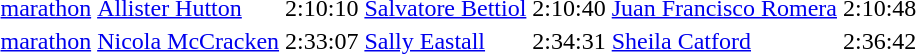<table>
<tr>
<td><a href='#'>marathon</a></td>
<td><a href='#'>Allister Hutton</a></td>
<td>2:10:10</td>
<td> <a href='#'>Salvatore Bettiol</a></td>
<td>2:10:40</td>
<td> <a href='#'>Juan Francisco Romera</a></td>
<td>2:10:48</td>
</tr>
<tr>
<td><a href='#'>marathon</a></td>
<td><a href='#'>Nicola McCracken</a></td>
<td>2:33:07</td>
<td><a href='#'>Sally Eastall</a></td>
<td>2:34:31</td>
<td> <a href='#'>Sheila Catford</a></td>
<td>2:36:42</td>
</tr>
</table>
